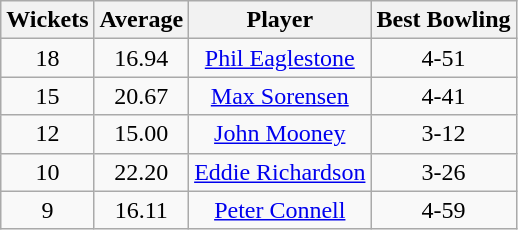<table class="wikitable" style="text-align:center;">
<tr>
<th>Wickets</th>
<th>Average</th>
<th>Player</th>
<th>Best Bowling</th>
</tr>
<tr>
<td>18</td>
<td>16.94</td>
<td><a href='#'>Phil Eaglestone</a></td>
<td>4-51</td>
</tr>
<tr>
<td>15</td>
<td>20.67</td>
<td><a href='#'>Max Sorensen</a></td>
<td>4-41</td>
</tr>
<tr>
<td>12</td>
<td>15.00</td>
<td><a href='#'>John Mooney</a></td>
<td>3-12</td>
</tr>
<tr>
<td>10</td>
<td>22.20</td>
<td><a href='#'>Eddie Richardson</a></td>
<td>3-26</td>
</tr>
<tr>
<td>9</td>
<td>16.11</td>
<td><a href='#'>Peter Connell</a></td>
<td>4-59</td>
</tr>
</table>
